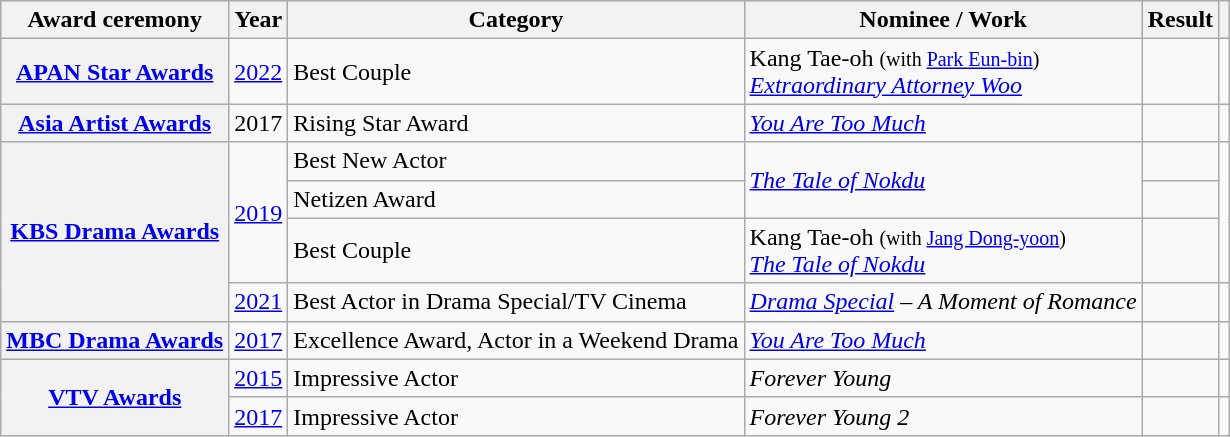<table class="wikitable plainrowheaders sortable">
<tr>
<th scope="col">Award ceremony</th>
<th scope="col">Year</th>
<th scope="col">Category</th>
<th scope="col">Nominee / Work</th>
<th scope="col">Result</th>
<th scope="col" class="unsortable"></th>
</tr>
<tr>
<th scope="row"  rowspan="1"><a href='#'>APAN Star Awards</a></th>
<td><a href='#'>2022</a></td>
<td>Best Couple</td>
<td>Kang Tae-oh <small>(with <a href='#'>Park Eun-bin</a>)</small><br><em><a href='#'>Extraordinary Attorney Woo</a></em></td>
<td></td>
<td></td>
</tr>
<tr>
<th scope="row"><a href='#'>Asia Artist Awards</a></th>
<td>2017</td>
<td>Rising Star Award</td>
<td><em><a href='#'>You Are Too Much</a></em></td>
<td></td>
<td></td>
</tr>
<tr>
<th scope="row"  rowspan="4"><a href='#'>KBS Drama Awards</a></th>
<td rowspan="3"><a href='#'>2019</a></td>
<td>Best New Actor</td>
<td rowspan="2"><em><a href='#'>The Tale of Nokdu</a></em></td>
<td></td>
<td rowspan="3"></td>
</tr>
<tr>
<td>Netizen Award</td>
<td></td>
</tr>
<tr>
<td>Best Couple</td>
<td>Kang Tae-oh <small>(with <a href='#'>Jang Dong-yoon</a>)</small><br><em><a href='#'>The Tale of Nokdu</a></em></td>
<td></td>
</tr>
<tr>
<td><a href='#'>2021</a></td>
<td>Best Actor in Drama Special/TV Cinema</td>
<td><em><a href='#'>Drama Special</a>  – A Moment of Romance</em></td>
<td></td>
<td></td>
</tr>
<tr>
<th scope="row"><a href='#'>MBC Drama Awards</a></th>
<td><a href='#'>2017</a></td>
<td>Excellence Award, Actor in a Weekend Drama</td>
<td><em><a href='#'>You Are Too Much</a></em></td>
<td></td>
<td></td>
</tr>
<tr>
<th scope="row"  rowspan="2"><a href='#'>VTV Awards</a></th>
<td><a href='#'>2015</a></td>
<td>Impressive Actor</td>
<td><em>Forever Young</em></td>
<td></td>
<td></td>
</tr>
<tr>
<td><a href='#'>2017</a></td>
<td>Impressive Actor</td>
<td><em>Forever Young 2</em></td>
<td></td>
<td></td>
</tr>
</table>
